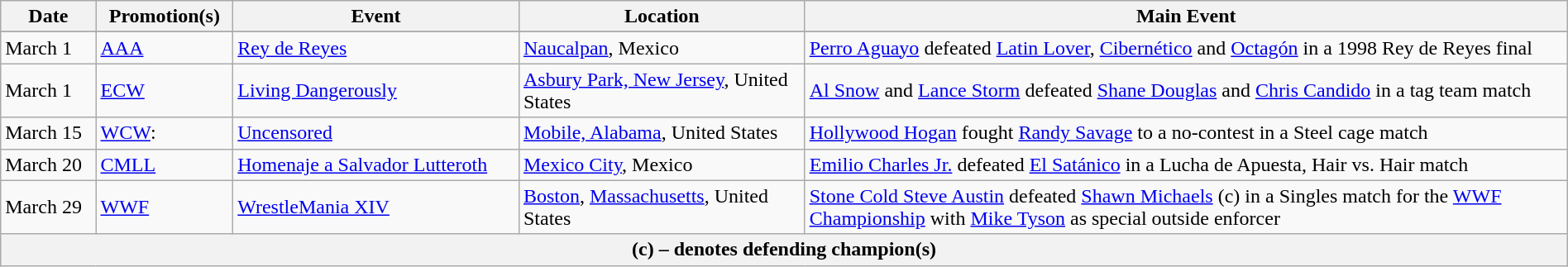<table class="wikitable" style="width:100%;">
<tr>
<th width="5%">Date</th>
<th width="5%">Promotion(s)</th>
<th style="width:15%;">Event</th>
<th style="width:15%;">Location</th>
<th style="width:40%;">Main Event</th>
</tr>
<tr style="width:20%;" |Notes>
</tr>
<tr>
<td>March 1</td>
<td><a href='#'>AAA</a></td>
<td><a href='#'>Rey de Reyes</a></td>
<td><a href='#'>Naucalpan</a>, Mexico</td>
<td><a href='#'>Perro Aguayo</a> defeated <a href='#'>Latin Lover</a>, <a href='#'>Cibernético</a> and <a href='#'>Octagón</a> in a 1998 Rey de Reyes final</td>
</tr>
<tr>
<td>March 1</td>
<td><a href='#'>ECW</a></td>
<td><a href='#'>Living Dangerously</a></td>
<td><a href='#'>Asbury Park, New Jersey</a>, United States</td>
<td><a href='#'>Al Snow</a> and <a href='#'>Lance Storm</a> defeated <a href='#'>Shane Douglas</a> and <a href='#'>Chris Candido</a> in a tag team match</td>
</tr>
<tr>
<td>March 15</td>
<td><a href='#'>WCW</a>:<br></td>
<td><a href='#'>Uncensored</a></td>
<td><a href='#'>Mobile, Alabama</a>, United States</td>
<td><a href='#'>Hollywood Hogan</a> fought <a href='#'>Randy Savage</a> to a no-contest in a Steel cage match</td>
</tr>
<tr>
<td>March 20</td>
<td><a href='#'>CMLL</a></td>
<td><a href='#'>Homenaje a Salvador Lutteroth</a></td>
<td><a href='#'>Mexico City</a>, Mexico</td>
<td><a href='#'>Emilio Charles Jr.</a> defeated <a href='#'>El Satánico</a> in a Lucha de Apuesta, Hair vs. Hair match</td>
</tr>
<tr>
<td>March 29</td>
<td><a href='#'>WWF</a></td>
<td><a href='#'>WrestleMania XIV</a></td>
<td><a href='#'>Boston</a>, <a href='#'>Massachusetts</a>, United States</td>
<td><a href='#'>Stone Cold Steve Austin</a> defeated <a href='#'>Shawn Michaels</a> (c) in a Singles match for the <a href='#'>WWF Championship</a> with <a href='#'>Mike Tyson</a> as special outside enforcer</td>
</tr>
<tr>
<th colspan="6">(c) – denotes defending champion(s)</th>
</tr>
</table>
